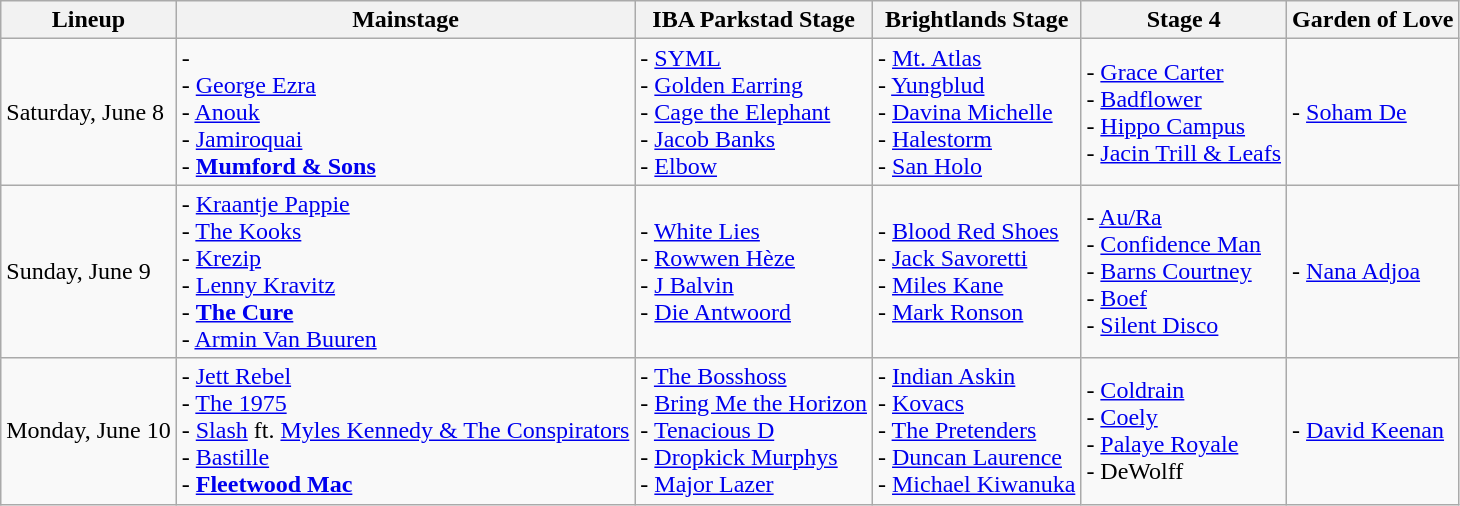<table class="wikitable">
<tr>
<th>Lineup</th>
<th>Mainstage</th>
<th>IBA Parkstad Stage</th>
<th>Brightlands Stage</th>
<th>Stage 4</th>
<th>Garden of Love</th>
</tr>
<tr>
<td>Saturday, June 8</td>
<td>-  <br> - <a href='#'>George Ezra</a> <br> - <a href='#'>Anouk</a> <br> - <a href='#'>Jamiroquai</a> <br> - <strong><a href='#'>Mumford & Sons</a></strong></td>
<td>- <a href='#'>SYML</a> <br> - <a href='#'>Golden Earring</a> <br> - <a href='#'>Cage the Elephant</a> <br> - <a href='#'>Jacob Banks</a> <br> - <a href='#'>Elbow</a></td>
<td>- <a href='#'>Mt. Atlas</a> <br> - <a href='#'>Yungblud</a> <br> - <a href='#'>Davina Michelle</a> <br> - <a href='#'>Halestorm</a> <br> - <a href='#'>San Holo</a></td>
<td>- <a href='#'>Grace Carter</a> <br> - <a href='#'>Badflower</a> <br> - <a href='#'>Hippo Campus</a> <br> - <a href='#'>Jacin Trill & Leafs</a></td>
<td>- <a href='#'>Soham De</a></td>
</tr>
<tr>
<td>Sunday, June 9</td>
<td>- <a href='#'>Kraantje Pappie</a> <br> - <a href='#'>The Kooks</a> <br> - <a href='#'>Krezip</a> <br> - <a href='#'>Lenny Kravitz</a> <br> - <strong><a href='#'>The Cure</a></strong> <br> - <a href='#'>Armin Van Buuren</a></td>
<td>- <a href='#'>White Lies</a> <br> - <a href='#'>Rowwen Hèze</a> <br> - <a href='#'>J Balvin</a> <br> - <a href='#'>Die Antwoord</a></td>
<td>- <a href='#'>Blood Red Shoes</a> <br> - <a href='#'>Jack Savoretti</a> <br> - <a href='#'>Miles Kane</a> <br> - <a href='#'>Mark Ronson</a></td>
<td>- <a href='#'>Au/Ra</a> <br> - <a href='#'>Confidence Man</a> <br> - <a href='#'>Barns Courtney</a> <br> - <a href='#'>Boef</a> <br> - <a href='#'>Silent Disco</a></td>
<td>- <a href='#'>Nana Adjoa</a></td>
</tr>
<tr>
<td>Monday, June 10</td>
<td>- <a href='#'>Jett Rebel</a> <br> - <a href='#'>The 1975</a> <br> - <a href='#'>Slash</a> ft. <a href='#'>Myles Kennedy & The Conspirators</a> <br> - <a href='#'>Bastille</a> <br> - <strong><a href='#'>Fleetwood Mac</a></strong></td>
<td>- <a href='#'>The Bosshoss</a> <br> - <a href='#'>Bring Me the Horizon</a> <br> - <a href='#'>Tenacious D</a> <br> - <a href='#'>Dropkick Murphys</a> <br> - <a href='#'>Major Lazer</a></td>
<td>- <a href='#'>Indian Askin</a> <br> - <a href='#'>Kovacs</a> <br> - <a href='#'>The Pretenders</a> <br> - <a href='#'>Duncan Laurence</a> <br> - <a href='#'>Michael Kiwanuka</a></td>
<td>- <a href='#'>Coldrain</a> <br> - <a href='#'>Coely</a> <br> - <a href='#'>Palaye Royale</a> <br> - DeWolff</td>
<td>- <a href='#'>David Keenan</a></td>
</tr>
</table>
